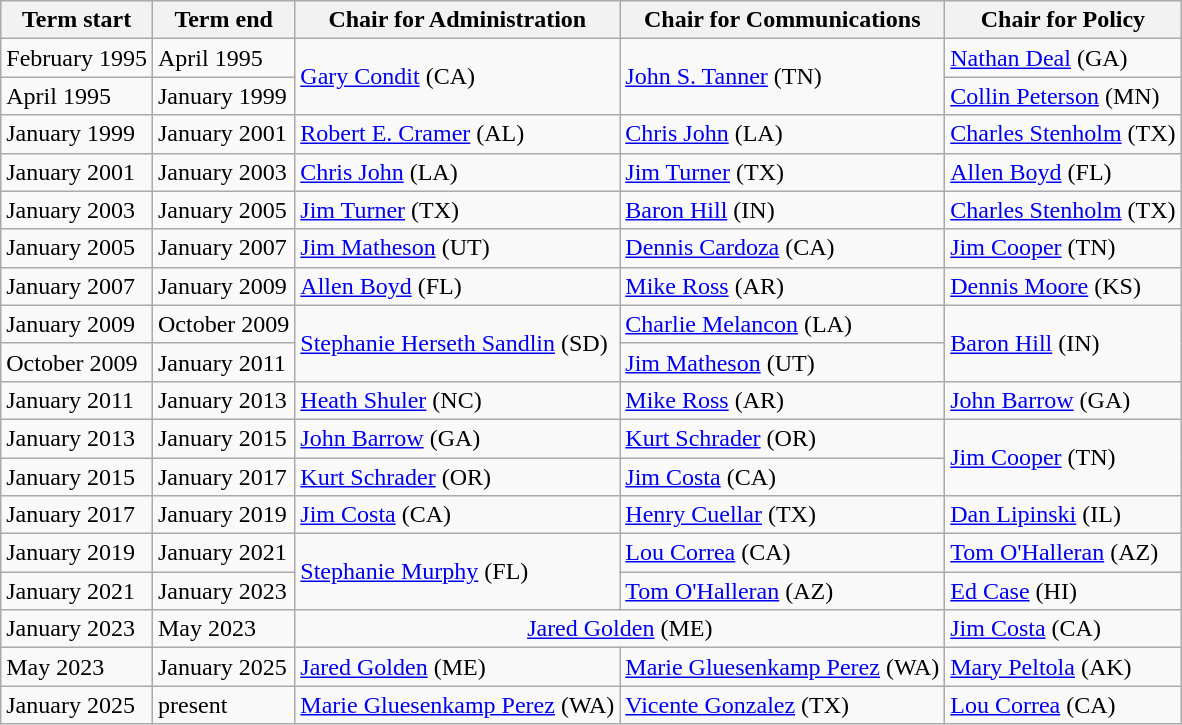<table class="wikitable">
<tr>
<th scope="col">Term start</th>
<th scope="col">Term end</th>
<th scope="col">Chair for Administration</th>
<th scope="col">Chair for Communications</th>
<th scope="col">Chair for Policy</th>
</tr>
<tr>
<td>February 1995</td>
<td>April 1995</td>
<td rowspan=2><a href='#'>Gary Condit</a> (CA)</td>
<td rowspan=2><a href='#'>John S. Tanner</a> (TN)</td>
<td><a href='#'>Nathan Deal</a> (GA)</td>
</tr>
<tr>
<td>April 1995</td>
<td>January 1999</td>
<td><a href='#'>Collin Peterson</a> (MN)</td>
</tr>
<tr>
<td>January 1999</td>
<td>January 2001</td>
<td><a href='#'>Robert E. Cramer</a> (AL)</td>
<td><a href='#'>Chris John</a> (LA)</td>
<td><a href='#'>Charles Stenholm</a> (TX)</td>
</tr>
<tr>
<td>January 2001</td>
<td>January 2003</td>
<td><a href='#'>Chris John</a> (LA)</td>
<td><a href='#'>Jim Turner</a> (TX)</td>
<td><a href='#'>Allen Boyd</a> (FL)</td>
</tr>
<tr>
<td>January 2003</td>
<td>January 2005</td>
<td><a href='#'>Jim Turner</a> (TX)</td>
<td><a href='#'>Baron Hill</a> (IN)</td>
<td><a href='#'>Charles Stenholm</a> (TX)</td>
</tr>
<tr>
<td>January 2005</td>
<td>January 2007</td>
<td><a href='#'>Jim Matheson</a> (UT)</td>
<td><a href='#'>Dennis Cardoza</a> (CA)</td>
<td><a href='#'>Jim Cooper</a> (TN)</td>
</tr>
<tr>
<td>January 2007</td>
<td>January 2009</td>
<td><a href='#'>Allen Boyd</a> (FL)</td>
<td><a href='#'>Mike Ross</a> (AR)</td>
<td><a href='#'>Dennis Moore</a> (KS)</td>
</tr>
<tr>
<td>January 2009</td>
<td>October 2009</td>
<td rowspan=2><a href='#'>Stephanie Herseth Sandlin</a> (SD)</td>
<td><a href='#'>Charlie Melancon</a> (LA)</td>
<td rowspan=2><a href='#'>Baron Hill</a> (IN)</td>
</tr>
<tr>
<td>October 2009</td>
<td>January 2011</td>
<td><a href='#'>Jim Matheson</a> (UT)</td>
</tr>
<tr>
<td>January 2011</td>
<td>January 2013</td>
<td><a href='#'>Heath Shuler</a> (NC)</td>
<td><a href='#'>Mike Ross</a> (AR)</td>
<td><a href='#'>John Barrow</a> (GA)</td>
</tr>
<tr>
<td>January 2013</td>
<td>January 2015</td>
<td><a href='#'>John Barrow</a> (GA)</td>
<td><a href='#'>Kurt Schrader</a> (OR)</td>
<td rowspan=2><a href='#'>Jim Cooper</a> (TN)</td>
</tr>
<tr>
<td>January 2015</td>
<td>January 2017</td>
<td><a href='#'>Kurt Schrader</a> (OR)</td>
<td><a href='#'>Jim Costa</a> (CA)</td>
</tr>
<tr>
<td>January 2017</td>
<td>January 2019</td>
<td><a href='#'>Jim Costa</a> (CA)</td>
<td><a href='#'>Henry Cuellar</a> (TX)</td>
<td><a href='#'>Dan Lipinski</a> (IL)</td>
</tr>
<tr>
<td>January 2019</td>
<td>January 2021</td>
<td rowspan=2><a href='#'>Stephanie Murphy</a> (FL)</td>
<td><a href='#'>Lou Correa</a> (CA)</td>
<td><a href='#'>Tom O'Halleran</a> (AZ)</td>
</tr>
<tr>
<td>January 2021</td>
<td>January 2023</td>
<td><a href='#'>Tom O'Halleran</a> (AZ)</td>
<td><a href='#'>Ed Case</a> (HI)</td>
</tr>
<tr>
<td>January 2023</td>
<td>May 2023</td>
<td colspan=2 align=center><a href='#'>Jared Golden</a> (ME)</td>
<td><a href='#'>Jim Costa</a> (CA)</td>
</tr>
<tr>
<td>May 2023</td>
<td>January 2025</td>
<td><a href='#'>Jared Golden</a> (ME)</td>
<td><a href='#'>Marie Gluesenkamp Perez</a> (WA)</td>
<td><a href='#'>Mary Peltola</a> (AK)</td>
</tr>
<tr>
<td>January 2025</td>
<td>present</td>
<td><a href='#'>Marie Gluesenkamp Perez</a> (WA)</td>
<td><a href='#'>Vicente Gonzalez</a> (TX)</td>
<td><a href='#'>Lou Correa</a> (CA)</td>
</tr>
</table>
